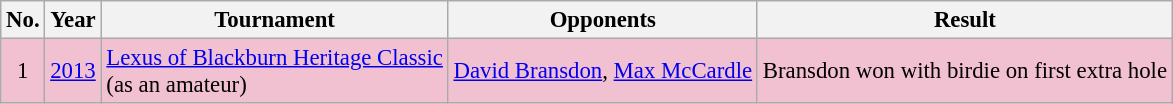<table class="wikitable" style="font-size:95%;">
<tr>
<th>No.</th>
<th>Year</th>
<th>Tournament</th>
<th>Opponents</th>
<th>Result</th>
</tr>
<tr style="background:#F2C1D1;">
<td align=center>1</td>
<td align=center><a href='#'>2013</a></td>
<td><a href='#'>Lexus of Blackburn Heritage Classic</a><br>(as an amateur)</td>
<td> <a href='#'>David Bransdon</a>,  <a href='#'>Max McCardle</a></td>
<td>Bransdon won with birdie on first extra hole</td>
</tr>
</table>
